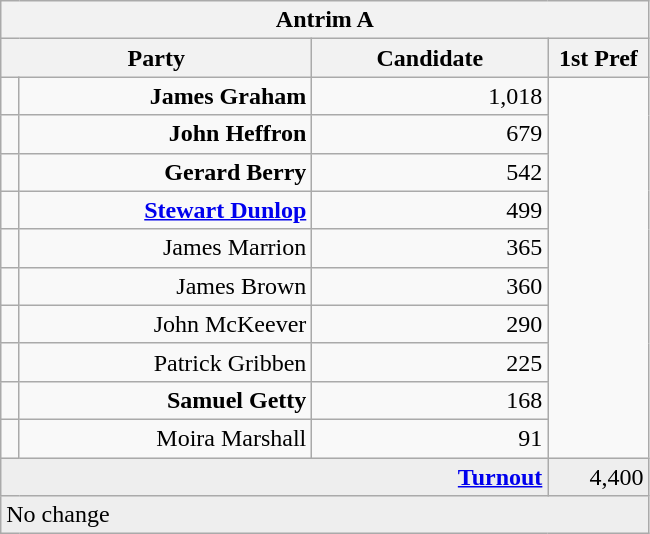<table class="wikitable">
<tr>
<th colspan="4" align="center">Antrim A</th>
</tr>
<tr>
<th colspan="2" align="center" width=200>Party</th>
<th width=150>Candidate</th>
<th width=60>1st Pref</th>
</tr>
<tr>
<td></td>
<td align="right"><strong>James Graham</strong></td>
<td align="right">1,018</td>
</tr>
<tr>
<td></td>
<td align="right"><strong>John Heffron</strong></td>
<td align="right">679</td>
</tr>
<tr>
<td></td>
<td align="right"><strong>Gerard Berry</strong></td>
<td align="right">542</td>
</tr>
<tr>
<td></td>
<td align="right"><strong><a href='#'>Stewart Dunlop</a></strong></td>
<td align="right">499</td>
</tr>
<tr>
<td></td>
<td align="right">James Marrion</td>
<td align="right">365</td>
</tr>
<tr>
<td></td>
<td align="right">James Brown</td>
<td align="right">360</td>
</tr>
<tr>
<td></td>
<td align="right">John McKeever</td>
<td align="right">290</td>
</tr>
<tr>
<td></td>
<td align="right">Patrick Gribben</td>
<td align="right">225</td>
</tr>
<tr>
<td></td>
<td align="right"><strong>Samuel Getty</strong></td>
<td align="right">168</td>
</tr>
<tr>
<td></td>
<td align="right">Moira Marshall</td>
<td align="right">91</td>
</tr>
<tr bgcolor="EEEEEE">
<td colspan=3 align="right"><strong><a href='#'>Turnout</a></strong></td>
<td align="right">4,400</td>
</tr>
<tr>
<td colspan=4 bgcolor="EEEEEE">No change</td>
</tr>
</table>
